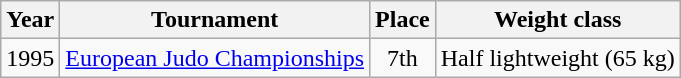<table class=wikitable>
<tr>
<th>Year</th>
<th>Tournament</th>
<th>Place</th>
<th>Weight class</th>
</tr>
<tr>
<td>1995</td>
<td><a href='#'>European Judo Championships</a></td>
<td align="center">7th</td>
<td>Half lightweight (65 kg)</td>
</tr>
</table>
